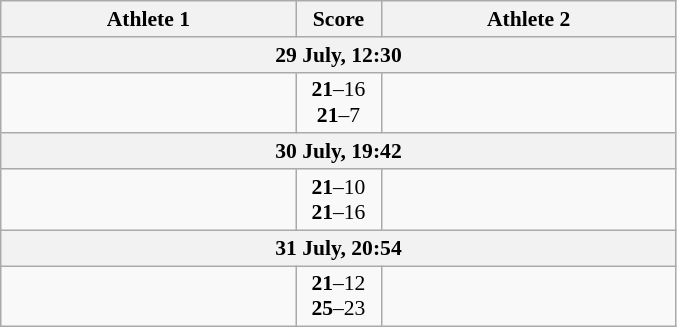<table class="wikitable" style="text-align: center; font-size:90% ">
<tr>
<th align="right" width="190">Athlete 1</th>
<th width="50">Score</th>
<th align="left" width="190">Athlete 2</th>
</tr>
<tr>
<th colspan=3>29 July, 12:30</th>
</tr>
<tr>
<td align=right><strong></strong></td>
<td align=center><strong>21</strong>–16<br><strong>21</strong>–7</td>
<td align=left></td>
</tr>
<tr>
<th colspan=3>30 July, 19:42</th>
</tr>
<tr>
<td align=right><strong></strong></td>
<td align=center><strong>21</strong>–10<br><strong>21</strong>–16</td>
<td align=left></td>
</tr>
<tr>
<th colspan=3>31 July, 20:54</th>
</tr>
<tr>
<td align=right><strong></strong></td>
<td align=center><strong>21</strong>–12<br><strong>25</strong>–23</td>
<td align=left></td>
</tr>
</table>
